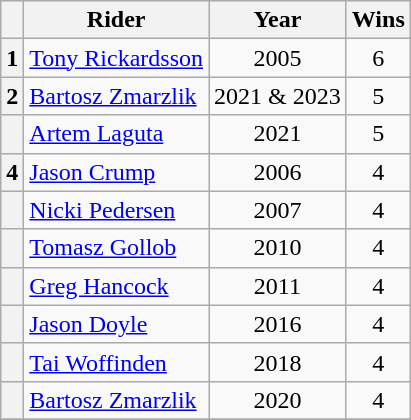<table class="wikitable" style="text-align:center">
<tr>
<th></th>
<th>Rider</th>
<th>Year</th>
<th>Wins</th>
</tr>
<tr>
<th>1</th>
<td align=left> <a href='#'>Tony Rickardsson</a></td>
<td>2005</td>
<td>6</td>
</tr>
<tr>
<th>2</th>
<td align=left> <a href='#'>Bartosz Zmarzlik</a></td>
<td>2021 & 2023</td>
<td>5</td>
</tr>
<tr>
<th></th>
<td align=left> <a href='#'>Artem Laguta</a></td>
<td>2021</td>
<td>5</td>
</tr>
<tr>
<th>4</th>
<td align=left> <a href='#'>Jason Crump</a></td>
<td>2006</td>
<td>4</td>
</tr>
<tr>
<th></th>
<td align=left> <a href='#'>Nicki Pedersen</a></td>
<td>2007</td>
<td>4</td>
</tr>
<tr>
<th></th>
<td align=left> <a href='#'>Tomasz Gollob</a></td>
<td>2010</td>
<td>4</td>
</tr>
<tr>
<th></th>
<td align=left> <a href='#'>Greg Hancock</a></td>
<td>2011</td>
<td>4</td>
</tr>
<tr>
<th></th>
<td align=left> <a href='#'>Jason Doyle</a></td>
<td>2016</td>
<td>4</td>
</tr>
<tr>
<th></th>
<td align=left> <a href='#'>Tai Woffinden</a></td>
<td>2018</td>
<td>4</td>
</tr>
<tr>
<th></th>
<td align=left> <a href='#'>Bartosz Zmarzlik</a></td>
<td>2020</td>
<td>4</td>
</tr>
<tr>
</tr>
</table>
